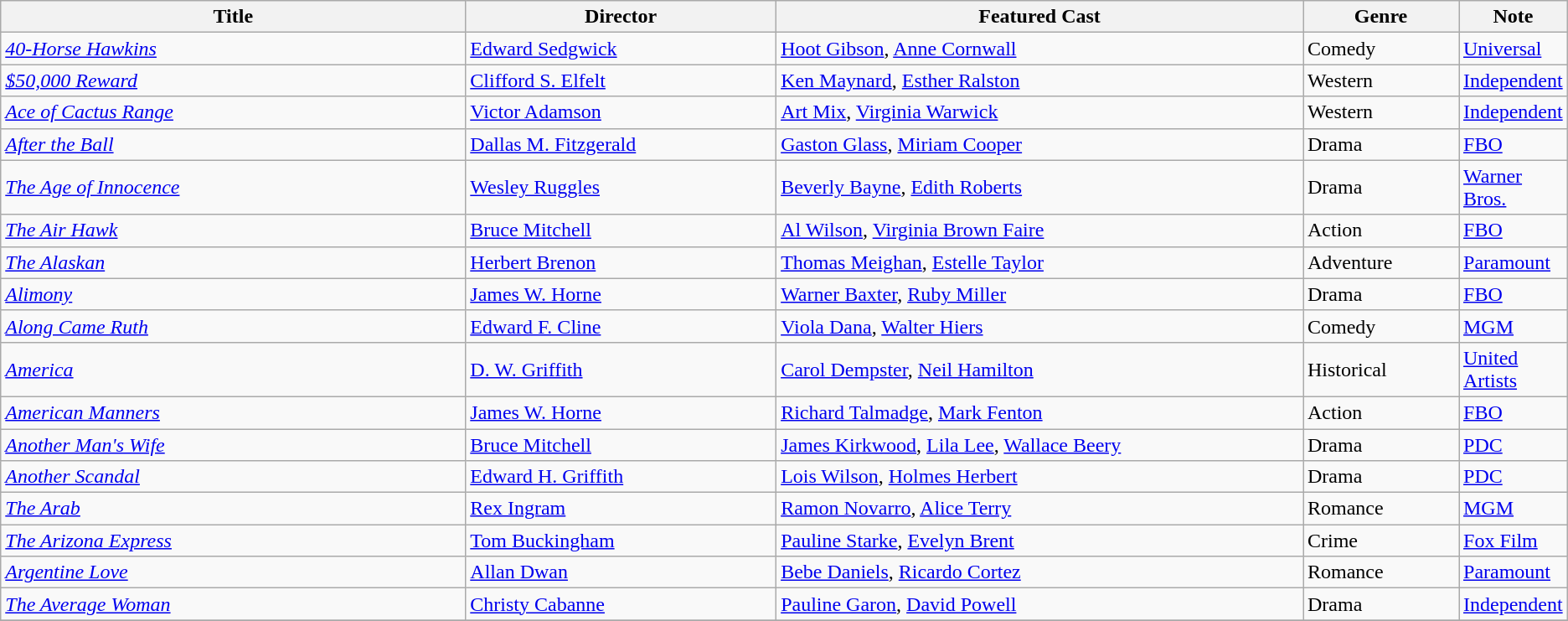<table class="wikitable">
<tr>
<th style="width:30%;">Title</th>
<th style="width:20%;">Director</th>
<th style="width:34%;">Featured Cast</th>
<th style="width:10%;">Genre</th>
<th style="width:10%;">Note</th>
</tr>
<tr>
<td><em><a href='#'>40-Horse Hawkins</a></em></td>
<td><a href='#'>Edward Sedgwick</a></td>
<td><a href='#'>Hoot Gibson</a>, <a href='#'>Anne Cornwall</a></td>
<td>Comedy</td>
<td><a href='#'>Universal</a></td>
</tr>
<tr>
<td><em><a href='#'>$50,000 Reward</a></em></td>
<td><a href='#'>Clifford S. Elfelt</a></td>
<td><a href='#'>Ken Maynard</a>, <a href='#'>Esther Ralston</a></td>
<td>Western</td>
<td><a href='#'>Independent</a></td>
</tr>
<tr>
<td><em><a href='#'>Ace of Cactus Range</a></em></td>
<td><a href='#'>Victor Adamson</a></td>
<td><a href='#'>Art Mix</a>, <a href='#'>Virginia Warwick</a></td>
<td>Western</td>
<td><a href='#'>Independent</a></td>
</tr>
<tr>
<td><em><a href='#'>After the Ball</a></em></td>
<td><a href='#'>Dallas M. Fitzgerald</a></td>
<td><a href='#'>Gaston Glass</a>, <a href='#'>Miriam Cooper</a></td>
<td>Drama</td>
<td><a href='#'>FBO</a></td>
</tr>
<tr>
<td><em><a href='#'>The Age of Innocence</a></em></td>
<td><a href='#'>Wesley Ruggles</a></td>
<td><a href='#'>Beverly Bayne</a>, <a href='#'>Edith Roberts</a></td>
<td>Drama</td>
<td><a href='#'>Warner Bros.</a></td>
</tr>
<tr>
<td><em><a href='#'>The Air Hawk</a></em></td>
<td><a href='#'>Bruce Mitchell</a></td>
<td><a href='#'>Al Wilson</a>, <a href='#'>Virginia Brown Faire</a></td>
<td>Action</td>
<td><a href='#'>FBO</a></td>
</tr>
<tr>
<td><em><a href='#'>The Alaskan</a></em></td>
<td><a href='#'>Herbert Brenon</a></td>
<td><a href='#'>Thomas Meighan</a>, <a href='#'>Estelle Taylor</a></td>
<td>Adventure</td>
<td><a href='#'>Paramount</a></td>
</tr>
<tr>
<td><em><a href='#'>Alimony</a></em></td>
<td><a href='#'>James W. Horne</a></td>
<td><a href='#'>Warner Baxter</a>, <a href='#'>Ruby Miller</a></td>
<td>Drama</td>
<td><a href='#'>FBO</a></td>
</tr>
<tr>
<td><em><a href='#'>Along Came Ruth</a></em></td>
<td><a href='#'>Edward F. Cline</a></td>
<td><a href='#'>Viola Dana</a>, <a href='#'>Walter Hiers</a></td>
<td>Comedy</td>
<td><a href='#'>MGM</a></td>
</tr>
<tr>
<td><em><a href='#'>America</a></em></td>
<td><a href='#'>D. W. Griffith</a></td>
<td><a href='#'>Carol Dempster</a>, <a href='#'>Neil Hamilton</a></td>
<td>Historical</td>
<td><a href='#'>United Artists</a></td>
</tr>
<tr>
<td><em><a href='#'>American Manners</a></em></td>
<td><a href='#'>James W. Horne</a></td>
<td><a href='#'>Richard Talmadge</a>, <a href='#'>Mark Fenton</a></td>
<td>Action</td>
<td><a href='#'>FBO</a></td>
</tr>
<tr>
<td><em><a href='#'>Another Man's Wife</a></em></td>
<td><a href='#'>Bruce Mitchell</a></td>
<td><a href='#'>James Kirkwood</a>, <a href='#'>Lila Lee</a>, <a href='#'>Wallace Beery</a></td>
<td>Drama</td>
<td><a href='#'>PDC</a></td>
</tr>
<tr>
<td><em><a href='#'>Another Scandal</a></em></td>
<td><a href='#'>Edward H. Griffith</a></td>
<td><a href='#'>Lois Wilson</a>, <a href='#'>Holmes Herbert</a></td>
<td>Drama</td>
<td><a href='#'>PDC</a></td>
</tr>
<tr>
<td><em><a href='#'>The Arab</a></em></td>
<td><a href='#'>Rex Ingram</a></td>
<td><a href='#'>Ramon Novarro</a>, <a href='#'>Alice Terry</a></td>
<td>Romance</td>
<td><a href='#'>MGM</a></td>
</tr>
<tr>
<td><em><a href='#'>The Arizona Express</a></em></td>
<td><a href='#'>Tom Buckingham</a></td>
<td><a href='#'>Pauline Starke</a>, <a href='#'>Evelyn Brent</a></td>
<td>Crime</td>
<td><a href='#'>Fox Film</a></td>
</tr>
<tr>
<td><em><a href='#'>Argentine Love</a></em></td>
<td><a href='#'>Allan Dwan</a></td>
<td><a href='#'>Bebe Daniels</a>, <a href='#'>Ricardo Cortez</a></td>
<td>Romance</td>
<td><a href='#'>Paramount</a></td>
</tr>
<tr>
<td><em><a href='#'>The Average Woman</a></em></td>
<td><a href='#'>Christy Cabanne</a></td>
<td><a href='#'>Pauline Garon</a>, <a href='#'>David Powell</a></td>
<td>Drama</td>
<td><a href='#'>Independent</a></td>
</tr>
<tr>
</tr>
</table>
